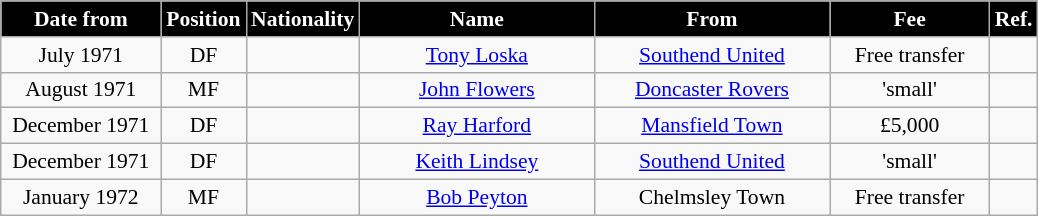<table class="wikitable" style="text-align:center; font-size:90%; ">
<tr>
<th style="background:#000000; color:white; width:100px;">Date from</th>
<th style="background:#000000; color:white; width:50px;">Position</th>
<th style="background:#000000; color:white; width:50px;">Nationality</th>
<th style="background:#000000; color:white; width:150px;">Name</th>
<th style="background:#000000; color:white; width:150px;">From</th>
<th style="background:#000000; color:white; width:100px;">Fee</th>
<th style="background:#000000; color:white; width:25px;">Ref.</th>
</tr>
<tr>
<td>July 1971</td>
<td>DF</td>
<td></td>
<td><a href='#'>Tony Loska</a></td>
<td><a href='#'>Southend United</a></td>
<td>Free transfer</td>
<td></td>
</tr>
<tr>
<td>August 1971</td>
<td>MF</td>
<td></td>
<td><a href='#'>John Flowers</a></td>
<td><a href='#'>Doncaster Rovers</a></td>
<td>'small'</td>
<td></td>
</tr>
<tr>
<td>December 1971</td>
<td>DF</td>
<td></td>
<td><a href='#'>Ray Harford</a></td>
<td><a href='#'>Mansfield Town</a></td>
<td>£5,000</td>
<td></td>
</tr>
<tr>
<td>December 1971</td>
<td>DF</td>
<td></td>
<td><a href='#'>Keith Lindsey</a></td>
<td><a href='#'>Southend United</a></td>
<td>'small'</td>
<td></td>
</tr>
<tr>
<td>January 1972</td>
<td>MF</td>
<td></td>
<td><a href='#'>Bob Peyton</a></td>
<td>Chelmsley Town</td>
<td>Free transfer</td>
<td></td>
</tr>
</table>
